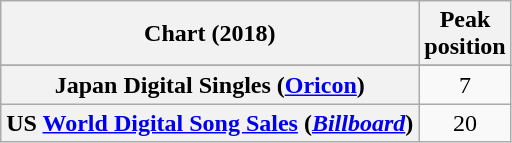<table class="wikitable sortable plainrowheaders" style="text-align:center">
<tr>
<th scope="col">Chart (2018)</th>
<th scope="col">Peak<br>position</th>
</tr>
<tr>
</tr>
<tr>
<th scope="row">Japan Digital Singles (<a href='#'>Oricon</a>)</th>
<td>7</td>
</tr>
<tr>
<th scope="row">US <a href='#'>World Digital Song Sales</a> (<em><a href='#'>Billboard</a></em>)</th>
<td>20</td>
</tr>
</table>
